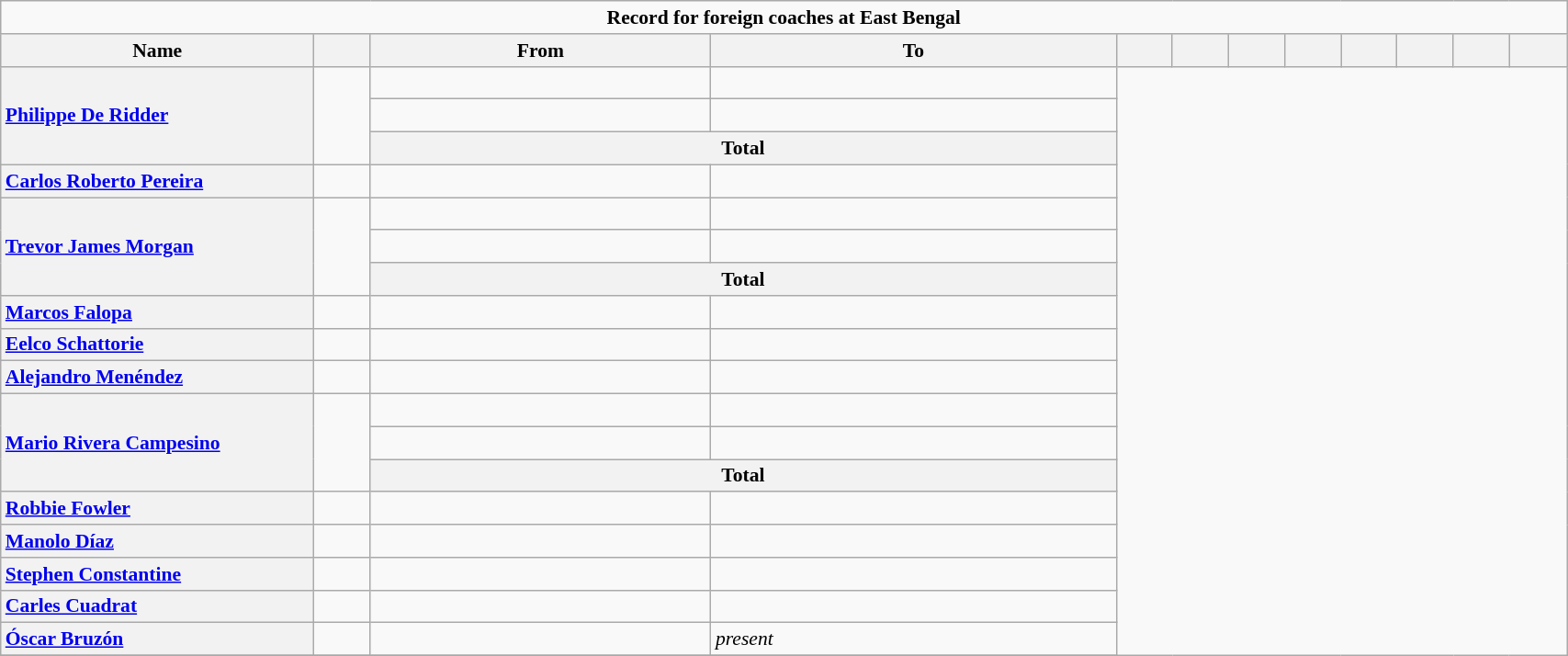<table class="wikitable plainrowheaders sortable" style="font-size:90%; width:90%; text-align:center">
<tr>
<td colspan="12"><strong>Record for foreign coaches at East Bengal</strong></td>
</tr>
<tr>
<th width=20%;>Name</th>
<th></th>
<th>From</th>
<th>To</th>
<th></th>
<th></th>
<th></th>
<th></th>
<th></th>
<th></th>
<th></th>
<th></th>
</tr>
<tr>
<th rowspan=3 scope=row style=text-align:left><a href='#'>Philippe De Ridder</a></th>
<td rowspan=3 align=left></td>
<td align=left></td>
<td align=left><br></td>
</tr>
<tr>
<td align=left></td>
<td align=left><br></td>
</tr>
<tr>
<th colspan=2>Total<br></th>
</tr>
<tr>
<th scope=row style=text-align:left><a href='#'>Carlos Roberto Pereira</a></th>
<td align=left></td>
<td align=left></td>
<td align=left><br></td>
</tr>
<tr>
<th rowspan=3 scope=row style=text-align:left><a href='#'>Trevor James Morgan</a></th>
<td rowspan=3 align=left></td>
<td align=left></td>
<td align=left><br></td>
</tr>
<tr>
<td align=left></td>
<td align=left><br></td>
</tr>
<tr>
<th colspan=2>Total<br></th>
</tr>
<tr>
<th scope=row style=text-align:left><a href='#'>Marcos Falopa</a></th>
<td align=left></td>
<td align=left></td>
<td align=left><br></td>
</tr>
<tr>
<th scope=row style=text-align:left><a href='#'>Eelco Schattorie</a></th>
<td align=left></td>
<td align=left></td>
<td align=left><br></td>
</tr>
<tr>
<th scope=row style=text-align:left><a href='#'>Alejandro Menéndez</a></th>
<td align=left></td>
<td align=left></td>
<td align=left><br></td>
</tr>
<tr>
<th rowspan=3 scope=row style=text-align:left><a href='#'>Mario Rivera Campesino</a></th>
<td rowspan=3 align=left></td>
<td align=left></td>
<td align=left><br></td>
</tr>
<tr>
<td align=left></td>
<td align=left><br></td>
</tr>
<tr>
<th colspan=2>Total<br></th>
</tr>
<tr>
<th scope=row style=text-align:left><a href='#'>Robbie Fowler</a></th>
<td align=left></td>
<td align=left></td>
<td align=left><br></td>
</tr>
<tr>
<th scope=row style=text-align:left><a href='#'>Manolo Díaz</a></th>
<td align=left></td>
<td align=left></td>
<td align=left><br></td>
</tr>
<tr>
<th scope=row style=text-align:left><a href='#'>Stephen Constantine</a></th>
<td align=left></td>
<td align=left></td>
<td align=left><br></td>
</tr>
<tr>
<th scope=row style=text-align:left><a href='#'>Carles Cuadrat</a></th>
<td align=left></td>
<td align=left></td>
<td align=left><br></td>
</tr>
<tr>
<th scope=row style=text-align:left><a href='#'>Óscar Bruzón</a></th>
<td align=left></td>
<td align=left></td>
<td align=left><em>present</em><br></td>
</tr>
<tr>
</tr>
</table>
